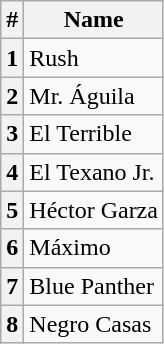<table class="wikitable">
<tr>
<th>#</th>
<th>Name</th>
</tr>
<tr>
<th>1</th>
<td>Rush</td>
</tr>
<tr>
<th>2</th>
<td>Mr. Águila</td>
</tr>
<tr>
<th>3</th>
<td>El Terrible</td>
</tr>
<tr>
<th>4</th>
<td>El Texano Jr.</td>
</tr>
<tr>
<th>5</th>
<td>Héctor Garza</td>
</tr>
<tr>
<th>6</th>
<td>Máximo</td>
</tr>
<tr>
<th>7</th>
<td>Blue Panther</td>
</tr>
<tr>
<th>8</th>
<td>Negro Casas</td>
</tr>
</table>
